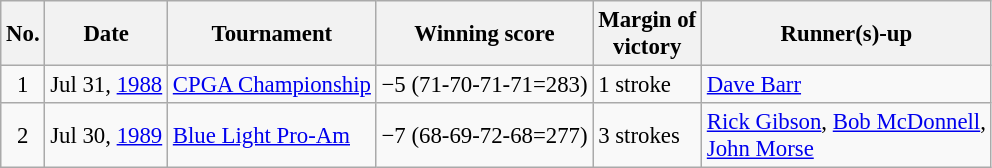<table class="wikitable" style="font-size:95%;">
<tr>
<th>No.</th>
<th>Date</th>
<th>Tournament</th>
<th>Winning score</th>
<th>Margin of<br>victory</th>
<th>Runner(s)-up</th>
</tr>
<tr>
<td align=center>1</td>
<td align=right>Jul 31, <a href='#'>1988</a></td>
<td><a href='#'>CPGA Championship</a></td>
<td>−5 (71-70-71-71=283)</td>
<td>1 stroke</td>
<td> <a href='#'>Dave Barr</a></td>
</tr>
<tr>
<td align=center>2</td>
<td align=right>Jul 30, <a href='#'>1989</a></td>
<td><a href='#'>Blue Light Pro-Am</a></td>
<td>−7 (68-69-72-68=277)</td>
<td>3 strokes</td>
<td> <a href='#'>Rick Gibson</a>,  <a href='#'>Bob McDonnell</a>,<br> <a href='#'>John Morse</a></td>
</tr>
</table>
